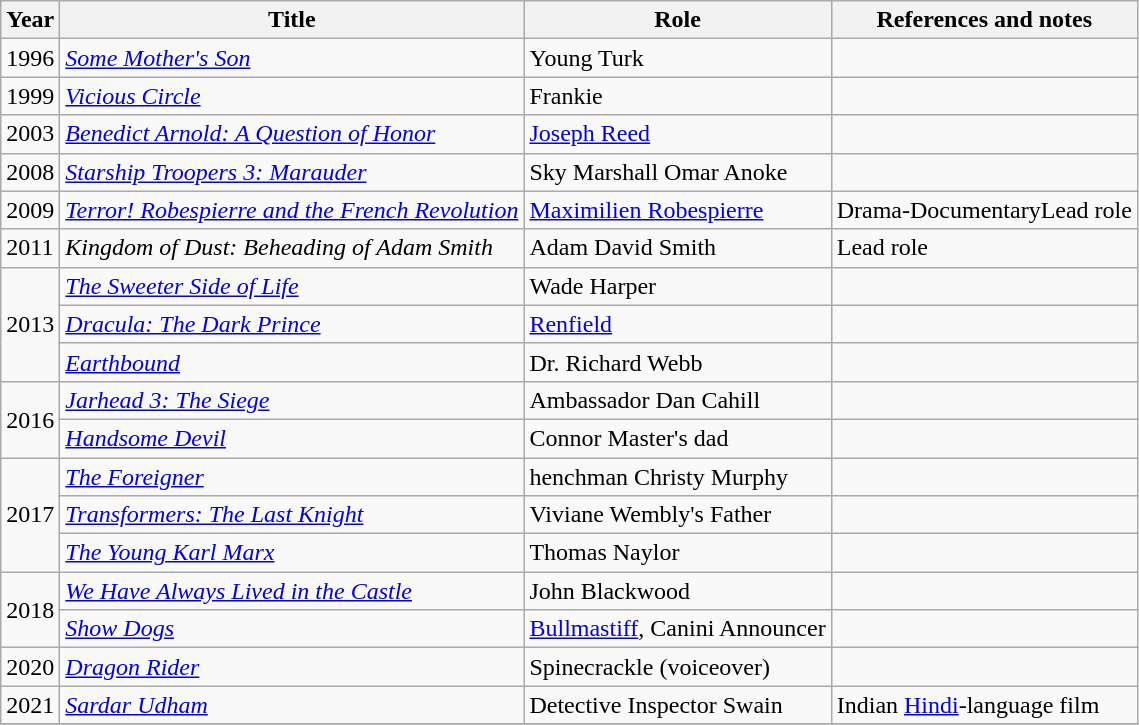<table class="wikitable sortable">
<tr>
<th>Year</th>
<th>Title</th>
<th>Role</th>
<th class="sortable">References and notes</th>
</tr>
<tr>
<td>1996</td>
<td><em><a href='#'>Some Mother's Son</a></em></td>
<td>Young Turk</td>
<td></td>
</tr>
<tr>
<td>1999</td>
<td><em><a href='#'>Vicious Circle</a></em></td>
<td>Frankie</td>
<td></td>
</tr>
<tr>
<td>2003</td>
<td><em><a href='#'>Benedict Arnold: A Question of Honor</a></em></td>
<td><a href='#'>Joseph Reed</a></td>
<td></td>
</tr>
<tr>
<td>2008</td>
<td><em><a href='#'>Starship Troopers 3: Marauder</a></em></td>
<td>Sky Marshall Omar Anoke</td>
<td></td>
</tr>
<tr>
<td>2009</td>
<td><em><a href='#'>Terror! Robespierre and the French Revolution</a></em></td>
<td><a href='#'>Maximilien Robespierre</a></td>
<td>Drama-DocumentaryLead role</td>
</tr>
<tr>
<td>2011</td>
<td><em>Kingdom of Dust: Beheading of Adam Smith</em></td>
<td>Adam David Smith</td>
<td>Lead role</td>
</tr>
<tr>
<td rowspan=3>2013</td>
<td><em><a href='#'>The Sweeter Side of Life</a></em></td>
<td>Wade Harper</td>
<td></td>
</tr>
<tr>
<td><em><a href='#'>Dracula: The Dark Prince</a></em></td>
<td><a href='#'>Renfield</a></td>
<td></td>
</tr>
<tr>
<td><em><a href='#'>Earthbound</a></em></td>
<td>Dr. Richard Webb</td>
<td></td>
</tr>
<tr>
<td rowspan=2>2016</td>
<td><em><a href='#'>Jarhead 3: The Siege</a></em></td>
<td>Ambassador Dan Cahill</td>
<td></td>
</tr>
<tr>
<td><em><a href='#'>Handsome Devil</a></em></td>
<td>Connor Master's dad</td>
<td></td>
</tr>
<tr>
<td rowspan=3>2017</td>
<td><em><a href='#'>The Foreigner</a></em></td>
<td>henchman Christy Murphy</td>
<td></td>
</tr>
<tr>
<td><em><a href='#'>Transformers: The Last Knight</a></em></td>
<td>Viviane Wembly's Father</td>
<td></td>
</tr>
<tr>
<td><em><a href='#'>The Young Karl Marx</a></em></td>
<td>Thomas Naylor</td>
<td></td>
</tr>
<tr>
<td rowspan=2>2018</td>
<td><em><a href='#'>We Have Always Lived in the Castle</a></em></td>
<td>John Blackwood</td>
<td></td>
</tr>
<tr>
<td><em><a href='#'>Show Dogs</a></em></td>
<td><a href='#'>Bullmastiff</a>, Canini Announcer</td>
<td></td>
</tr>
<tr>
<td>2020</td>
<td><em><a href='#'>Dragon Rider</a></em></td>
<td>Spinecrackle (voiceover)</td>
<td></td>
</tr>
<tr>
<td>2021</td>
<td><em><a href='#'>Sardar Udham</a></em></td>
<td>Detective Inspector Swain</td>
<td>Indian <a href='#'>Hindi</a>-language film</td>
</tr>
<tr>
</tr>
</table>
